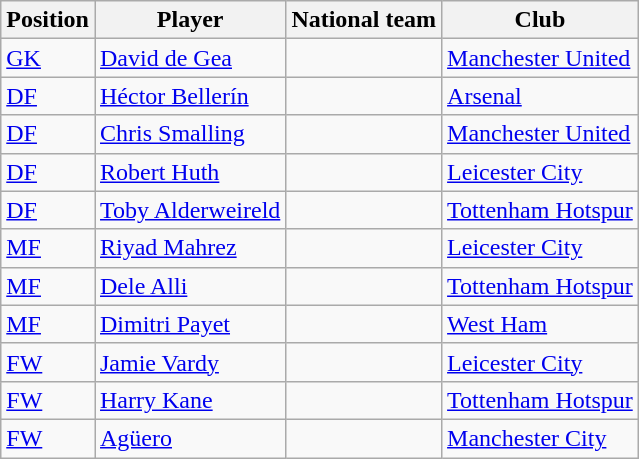<table class="wikitable">
<tr>
<th>Position</th>
<th>Player</th>
<th>National team</th>
<th>Club</th>
</tr>
<tr>
<td><a href='#'>GK</a></td>
<td><a href='#'>David de Gea</a></td>
<td></td>
<td> <a href='#'>Manchester United</a></td>
</tr>
<tr>
<td><a href='#'>DF</a></td>
<td><a href='#'>Héctor Bellerín</a></td>
<td></td>
<td> <a href='#'>Arsenal</a></td>
</tr>
<tr>
<td><a href='#'>DF</a></td>
<td><a href='#'>Chris Smalling</a></td>
<td></td>
<td> <a href='#'>Manchester United</a></td>
</tr>
<tr>
<td><a href='#'>DF</a></td>
<td><a href='#'>Robert Huth</a></td>
<td></td>
<td> <a href='#'>Leicester City</a></td>
</tr>
<tr>
<td><a href='#'>DF</a></td>
<td><a href='#'>Toby Alderweireld</a></td>
<td></td>
<td> <a href='#'>Tottenham Hotspur</a></td>
</tr>
<tr>
<td><a href='#'>MF</a></td>
<td><a href='#'>Riyad Mahrez</a></td>
<td></td>
<td> <a href='#'>Leicester City</a></td>
</tr>
<tr>
<td><a href='#'>MF</a></td>
<td><a href='#'>Dele Alli</a></td>
<td></td>
<td> <a href='#'>Tottenham Hotspur</a></td>
</tr>
<tr>
<td><a href='#'>MF</a></td>
<td><a href='#'>Dimitri Payet</a></td>
<td></td>
<td> <a href='#'>West Ham</a></td>
</tr>
<tr>
<td><a href='#'>FW</a></td>
<td><a href='#'>Jamie Vardy</a></td>
<td></td>
<td> <a href='#'>Leicester City</a></td>
</tr>
<tr>
<td><a href='#'>FW</a></td>
<td><a href='#'>Harry Kane</a></td>
<td></td>
<td> <a href='#'>Tottenham Hotspur</a></td>
</tr>
<tr>
<td><a href='#'>FW</a></td>
<td><a href='#'>Agüero</a></td>
<td></td>
<td> <a href='#'>Manchester City</a></td>
</tr>
</table>
